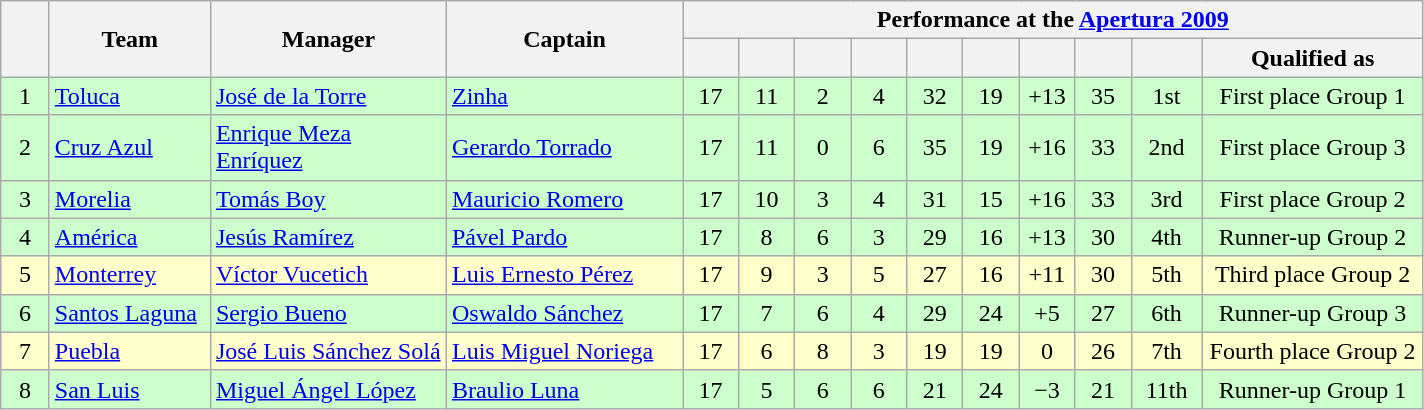<table class="wikitable" style="text-align: center;">
<tr>
<th width=25; rowspan=2></th>
<th width=100; rowspan=2>Team</th>
<th width=150; rowspan=2>Manager</th>
<th width=150; rowspan=2>Captain</th>
<th colspan=10>Performance at the <a href='#'>Apertura 2009</a></th>
</tr>
<tr>
<th width=30></th>
<th width=30></th>
<th width=30></th>
<th width=30></th>
<th width=30></th>
<th width=30></th>
<th width=30></th>
<th width=30></th>
<th width=40></th>
<th width=140>Qualified as</th>
</tr>
<tr style="background:#ccffcc;">
<td>1</td>
<td style="text-align: left;"><a href='#'>Toluca</a></td>
<td style="text-align: left;"> <a href='#'>José de la Torre</a></td>
<td style="text-align: left;"> <a href='#'>Zinha</a></td>
<td>17</td>
<td>11</td>
<td>2</td>
<td>4</td>
<td>32</td>
<td>19</td>
<td>+13</td>
<td>35</td>
<td>1st</td>
<td>First place Group 1</td>
</tr>
<tr style="background:#ccffcc;">
<td>2</td>
<td style="text-align: left;"><a href='#'>Cruz Azul</a></td>
<td style="text-align: left;"> <a href='#'>Enrique Meza Enríquez</a></td>
<td style="text-align: left;"> <a href='#'>Gerardo Torrado</a></td>
<td>17</td>
<td>11</td>
<td>0</td>
<td>6</td>
<td>35</td>
<td>19</td>
<td>+16</td>
<td>33</td>
<td>2nd</td>
<td>First place Group 3</td>
</tr>
<tr style="background:#ccffcc;">
<td>3</td>
<td style="text-align: left;"><a href='#'>Morelia</a></td>
<td style="text-align: left;"> <a href='#'>Tomás Boy</a></td>
<td style="text-align: left;"> <a href='#'>Mauricio Romero</a></td>
<td>17</td>
<td>10</td>
<td>3</td>
<td>4</td>
<td>31</td>
<td>15</td>
<td>+16</td>
<td>33</td>
<td>3rd</td>
<td>First place Group 2</td>
</tr>
<tr style="background:#ccffcc;">
<td>4</td>
<td style="text-align: left;"><a href='#'>América</a></td>
<td style="text-align: left;"> <a href='#'>Jesús Ramírez</a></td>
<td style="text-align: left;"> <a href='#'>Pável Pardo</a></td>
<td>17</td>
<td>8</td>
<td>6</td>
<td>3</td>
<td>29</td>
<td>16</td>
<td>+13</td>
<td>30</td>
<td>4th</td>
<td>Runner-up Group 2</td>
</tr>
<tr style="background:#ffffcc;">
<td>5</td>
<td style="text-align: left;"><a href='#'>Monterrey</a></td>
<td style="text-align: left;"> <a href='#'>Víctor Vucetich</a></td>
<td style="text-align: left;"> <a href='#'>Luis Ernesto Pérez</a></td>
<td>17</td>
<td>9</td>
<td>3</td>
<td>5</td>
<td>27</td>
<td>16</td>
<td>+11</td>
<td>30</td>
<td>5th</td>
<td>Third place Group 2</td>
</tr>
<tr style="background:#ccffcc;">
<td>6</td>
<td style="text-align: left;"><a href='#'>Santos Laguna</a></td>
<td style="text-align: left;"> <a href='#'>Sergio Bueno</a></td>
<td style="text-align: left;"> <a href='#'>Oswaldo Sánchez</a></td>
<td>17</td>
<td>7</td>
<td>6</td>
<td>4</td>
<td>29</td>
<td>24</td>
<td>+5</td>
<td>27</td>
<td>6th</td>
<td>Runner-up Group 3</td>
</tr>
<tr style="background:#ffffcc;">
<td>7</td>
<td style="text-align: left;"><a href='#'>Puebla</a></td>
<td style="text-align: left;"> <a href='#'>José Luis Sánchez Solá</a></td>
<td style="text-align: left;"> <a href='#'>Luis Miguel Noriega</a></td>
<td>17</td>
<td>6</td>
<td>8</td>
<td>3</td>
<td>19</td>
<td>19</td>
<td>0</td>
<td>26</td>
<td>7th</td>
<td>Fourth place Group 2</td>
</tr>
<tr style="background:#ccffcc;">
<td>8</td>
<td style="text-align: left;"><a href='#'>San Luis</a></td>
<td style="text-align: left;"> <a href='#'>Miguel Ángel López</a></td>
<td style="text-align: left;"> <a href='#'>Braulio Luna</a></td>
<td>17</td>
<td>5</td>
<td>6</td>
<td>6</td>
<td>21</td>
<td>24</td>
<td>−3</td>
<td>21</td>
<td>11th</td>
<td>Runner-up Group 1</td>
</tr>
</table>
